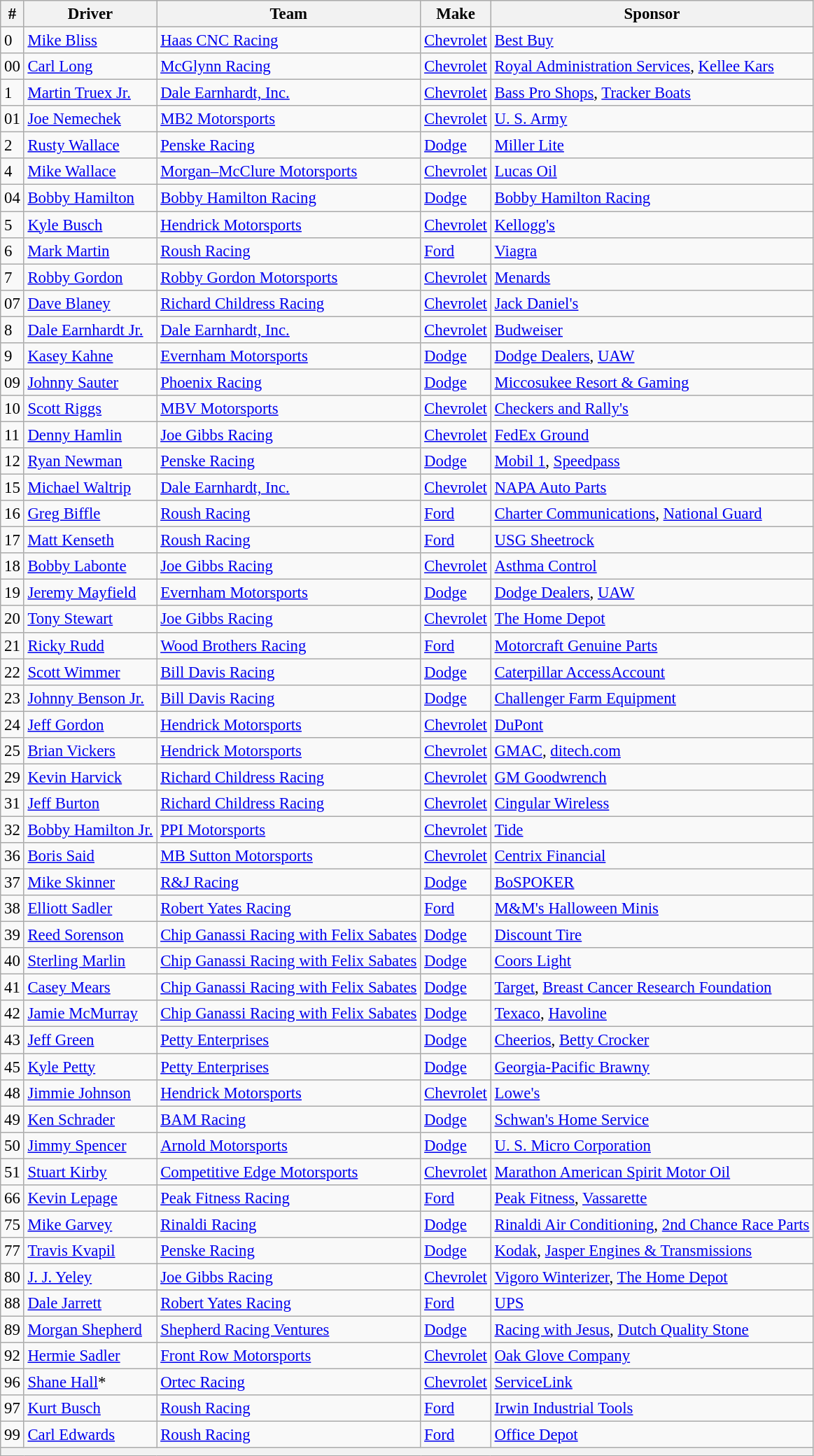<table class="wikitable" style="font-size:95%">
<tr>
<th>#</th>
<th>Driver</th>
<th>Team</th>
<th>Make</th>
<th>Sponsor</th>
</tr>
<tr>
<td>0</td>
<td><a href='#'>Mike Bliss</a></td>
<td><a href='#'>Haas CNC Racing</a></td>
<td><a href='#'>Chevrolet</a></td>
<td><a href='#'>Best Buy</a></td>
</tr>
<tr>
<td>00</td>
<td><a href='#'>Carl Long</a></td>
<td><a href='#'>McGlynn Racing</a></td>
<td><a href='#'>Chevrolet</a></td>
<td><a href='#'>Royal Administration Services</a>, <a href='#'>Kellee Kars</a></td>
</tr>
<tr>
<td>1</td>
<td><a href='#'>Martin Truex Jr.</a></td>
<td><a href='#'>Dale Earnhardt, Inc.</a></td>
<td><a href='#'>Chevrolet</a></td>
<td><a href='#'>Bass Pro Shops</a>, <a href='#'>Tracker Boats</a></td>
</tr>
<tr>
<td>01</td>
<td><a href='#'>Joe Nemechek</a></td>
<td><a href='#'>MB2 Motorsports</a></td>
<td><a href='#'>Chevrolet</a></td>
<td><a href='#'>U. S. Army</a></td>
</tr>
<tr>
<td>2</td>
<td><a href='#'>Rusty Wallace</a></td>
<td><a href='#'>Penske Racing</a></td>
<td><a href='#'>Dodge</a></td>
<td><a href='#'>Miller Lite</a></td>
</tr>
<tr>
<td>4</td>
<td><a href='#'>Mike Wallace</a></td>
<td><a href='#'>Morgan–McClure Motorsports</a></td>
<td><a href='#'>Chevrolet</a></td>
<td><a href='#'>Lucas Oil</a></td>
</tr>
<tr>
<td>04</td>
<td><a href='#'>Bobby Hamilton</a></td>
<td><a href='#'>Bobby Hamilton Racing</a></td>
<td><a href='#'>Dodge</a></td>
<td><a href='#'>Bobby Hamilton Racing</a></td>
</tr>
<tr>
<td>5</td>
<td><a href='#'>Kyle Busch</a></td>
<td><a href='#'>Hendrick Motorsports</a></td>
<td><a href='#'>Chevrolet</a></td>
<td><a href='#'>Kellogg's</a></td>
</tr>
<tr>
<td>6</td>
<td><a href='#'>Mark Martin</a></td>
<td><a href='#'>Roush Racing</a></td>
<td><a href='#'>Ford</a></td>
<td><a href='#'>Viagra</a></td>
</tr>
<tr>
<td>7</td>
<td><a href='#'>Robby Gordon</a></td>
<td><a href='#'>Robby Gordon Motorsports</a></td>
<td><a href='#'>Chevrolet</a></td>
<td><a href='#'>Menards</a></td>
</tr>
<tr>
<td>07</td>
<td><a href='#'>Dave Blaney</a></td>
<td><a href='#'>Richard Childress Racing</a></td>
<td><a href='#'>Chevrolet</a></td>
<td><a href='#'>Jack Daniel's</a></td>
</tr>
<tr>
<td>8</td>
<td><a href='#'>Dale Earnhardt Jr.</a></td>
<td><a href='#'>Dale Earnhardt, Inc.</a></td>
<td><a href='#'>Chevrolet</a></td>
<td><a href='#'>Budweiser</a></td>
</tr>
<tr>
<td>9</td>
<td><a href='#'>Kasey Kahne</a></td>
<td><a href='#'>Evernham Motorsports</a></td>
<td><a href='#'>Dodge</a></td>
<td><a href='#'>Dodge Dealers</a>, <a href='#'>UAW</a></td>
</tr>
<tr>
<td>09</td>
<td><a href='#'>Johnny Sauter</a></td>
<td><a href='#'>Phoenix Racing</a></td>
<td><a href='#'>Dodge</a></td>
<td><a href='#'>Miccosukee Resort & Gaming</a></td>
</tr>
<tr>
<td>10</td>
<td><a href='#'>Scott Riggs</a></td>
<td><a href='#'>MBV Motorsports</a></td>
<td><a href='#'>Chevrolet</a></td>
<td><a href='#'>Checkers and Rally's</a></td>
</tr>
<tr>
<td>11</td>
<td><a href='#'>Denny Hamlin</a></td>
<td><a href='#'>Joe Gibbs Racing</a></td>
<td><a href='#'>Chevrolet</a></td>
<td><a href='#'>FedEx Ground</a></td>
</tr>
<tr>
<td>12</td>
<td><a href='#'>Ryan Newman</a></td>
<td><a href='#'>Penske Racing</a></td>
<td><a href='#'>Dodge</a></td>
<td><a href='#'>Mobil 1</a>, <a href='#'>Speedpass</a></td>
</tr>
<tr>
<td>15</td>
<td><a href='#'>Michael Waltrip</a></td>
<td><a href='#'>Dale Earnhardt, Inc.</a></td>
<td><a href='#'>Chevrolet</a></td>
<td><a href='#'>NAPA Auto Parts</a></td>
</tr>
<tr>
<td>16</td>
<td><a href='#'>Greg Biffle</a></td>
<td><a href='#'>Roush Racing</a></td>
<td><a href='#'>Ford</a></td>
<td><a href='#'>Charter Communications</a>, <a href='#'>National Guard</a></td>
</tr>
<tr>
<td>17</td>
<td><a href='#'>Matt Kenseth</a></td>
<td><a href='#'>Roush Racing</a></td>
<td><a href='#'>Ford</a></td>
<td><a href='#'>USG Sheetrock</a></td>
</tr>
<tr>
<td>18</td>
<td><a href='#'>Bobby Labonte</a></td>
<td><a href='#'>Joe Gibbs Racing</a></td>
<td><a href='#'>Chevrolet</a></td>
<td><a href='#'>Asthma Control</a></td>
</tr>
<tr>
<td>19</td>
<td><a href='#'>Jeremy Mayfield</a></td>
<td><a href='#'>Evernham Motorsports</a></td>
<td><a href='#'>Dodge</a></td>
<td><a href='#'>Dodge Dealers</a>, <a href='#'>UAW</a></td>
</tr>
<tr>
<td>20</td>
<td><a href='#'>Tony Stewart</a></td>
<td><a href='#'>Joe Gibbs Racing</a></td>
<td><a href='#'>Chevrolet</a></td>
<td><a href='#'>The Home Depot</a></td>
</tr>
<tr>
<td>21</td>
<td><a href='#'>Ricky Rudd</a></td>
<td><a href='#'>Wood Brothers Racing</a></td>
<td><a href='#'>Ford</a></td>
<td><a href='#'>Motorcraft Genuine Parts</a></td>
</tr>
<tr>
<td>22</td>
<td><a href='#'>Scott Wimmer</a></td>
<td><a href='#'>Bill Davis Racing</a></td>
<td><a href='#'>Dodge</a></td>
<td><a href='#'>Caterpillar AccessAccount</a></td>
</tr>
<tr>
<td>23</td>
<td><a href='#'>Johnny Benson Jr.</a></td>
<td><a href='#'>Bill Davis Racing</a></td>
<td><a href='#'>Dodge</a></td>
<td><a href='#'>Challenger Farm Equipment</a></td>
</tr>
<tr>
<td>24</td>
<td><a href='#'>Jeff Gordon</a></td>
<td><a href='#'>Hendrick Motorsports</a></td>
<td><a href='#'>Chevrolet</a></td>
<td><a href='#'>DuPont</a></td>
</tr>
<tr>
<td>25</td>
<td><a href='#'>Brian Vickers</a></td>
<td><a href='#'>Hendrick Motorsports</a></td>
<td><a href='#'>Chevrolet</a></td>
<td><a href='#'>GMAC</a>, <a href='#'>ditech.com</a></td>
</tr>
<tr>
<td>29</td>
<td><a href='#'>Kevin Harvick</a></td>
<td><a href='#'>Richard Childress Racing</a></td>
<td><a href='#'>Chevrolet</a></td>
<td><a href='#'>GM Goodwrench</a></td>
</tr>
<tr>
<td>31</td>
<td><a href='#'>Jeff Burton</a></td>
<td><a href='#'>Richard Childress Racing</a></td>
<td><a href='#'>Chevrolet</a></td>
<td><a href='#'>Cingular Wireless</a></td>
</tr>
<tr>
<td>32</td>
<td><a href='#'>Bobby Hamilton Jr.</a></td>
<td><a href='#'>PPI Motorsports</a></td>
<td><a href='#'>Chevrolet</a></td>
<td><a href='#'>Tide</a></td>
</tr>
<tr>
<td>36</td>
<td><a href='#'>Boris Said</a></td>
<td><a href='#'>MB Sutton Motorsports</a></td>
<td><a href='#'>Chevrolet</a></td>
<td><a href='#'>Centrix Financial</a></td>
</tr>
<tr>
<td>37</td>
<td><a href='#'>Mike Skinner</a></td>
<td><a href='#'>R&J Racing</a></td>
<td><a href='#'>Dodge</a></td>
<td><a href='#'>BoSPOKER</a></td>
</tr>
<tr>
<td>38</td>
<td><a href='#'>Elliott Sadler</a></td>
<td><a href='#'>Robert Yates Racing</a></td>
<td><a href='#'>Ford</a></td>
<td><a href='#'>M&M's Halloween Minis</a></td>
</tr>
<tr>
<td>39</td>
<td><a href='#'>Reed Sorenson</a></td>
<td><a href='#'>Chip Ganassi Racing with Felix Sabates</a></td>
<td><a href='#'>Dodge</a></td>
<td><a href='#'>Discount Tire</a></td>
</tr>
<tr>
<td>40</td>
<td><a href='#'>Sterling Marlin</a></td>
<td><a href='#'>Chip Ganassi Racing with Felix Sabates</a></td>
<td><a href='#'>Dodge</a></td>
<td><a href='#'>Coors Light</a></td>
</tr>
<tr>
<td>41</td>
<td><a href='#'>Casey Mears</a></td>
<td><a href='#'>Chip Ganassi Racing with Felix Sabates</a></td>
<td><a href='#'>Dodge</a></td>
<td><a href='#'>Target</a>, <a href='#'>Breast Cancer Research Foundation</a></td>
</tr>
<tr>
<td>42</td>
<td><a href='#'>Jamie McMurray</a></td>
<td><a href='#'>Chip Ganassi Racing with Felix Sabates</a></td>
<td><a href='#'>Dodge</a></td>
<td><a href='#'>Texaco</a>, <a href='#'>Havoline</a></td>
</tr>
<tr>
<td>43</td>
<td><a href='#'>Jeff Green</a></td>
<td><a href='#'>Petty Enterprises</a></td>
<td><a href='#'>Dodge</a></td>
<td><a href='#'>Cheerios</a>, <a href='#'>Betty Crocker</a></td>
</tr>
<tr>
<td>45</td>
<td><a href='#'>Kyle Petty</a></td>
<td><a href='#'>Petty Enterprises</a></td>
<td><a href='#'>Dodge</a></td>
<td><a href='#'>Georgia-Pacific Brawny</a></td>
</tr>
<tr>
<td>48</td>
<td><a href='#'>Jimmie Johnson</a></td>
<td><a href='#'>Hendrick Motorsports</a></td>
<td><a href='#'>Chevrolet</a></td>
<td><a href='#'>Lowe's</a></td>
</tr>
<tr>
<td>49</td>
<td><a href='#'>Ken Schrader</a></td>
<td><a href='#'>BAM Racing</a></td>
<td><a href='#'>Dodge</a></td>
<td><a href='#'>Schwan's Home Service</a></td>
</tr>
<tr>
<td>50</td>
<td><a href='#'>Jimmy Spencer</a></td>
<td><a href='#'>Arnold Motorsports</a></td>
<td><a href='#'>Dodge</a></td>
<td><a href='#'>U. S. Micro Corporation</a></td>
</tr>
<tr>
<td>51</td>
<td><a href='#'>Stuart Kirby</a></td>
<td><a href='#'>Competitive Edge Motorsports</a></td>
<td><a href='#'>Chevrolet</a></td>
<td><a href='#'>Marathon American Spirit Motor Oil</a></td>
</tr>
<tr>
<td>66</td>
<td><a href='#'>Kevin Lepage</a></td>
<td><a href='#'>Peak Fitness Racing</a></td>
<td><a href='#'>Ford</a></td>
<td><a href='#'>Peak Fitness</a>, <a href='#'>Vassarette</a></td>
</tr>
<tr>
<td>75</td>
<td><a href='#'>Mike Garvey</a></td>
<td><a href='#'>Rinaldi Racing</a></td>
<td><a href='#'>Dodge</a></td>
<td><a href='#'>Rinaldi Air Conditioning</a>, <a href='#'>2nd Chance Race Parts</a></td>
</tr>
<tr>
<td>77</td>
<td><a href='#'>Travis Kvapil</a></td>
<td><a href='#'>Penske Racing</a></td>
<td><a href='#'>Dodge</a></td>
<td><a href='#'>Kodak</a>, <a href='#'>Jasper Engines & Transmissions</a></td>
</tr>
<tr>
<td>80</td>
<td><a href='#'>J. J. Yeley</a></td>
<td><a href='#'>Joe Gibbs Racing</a></td>
<td><a href='#'>Chevrolet</a></td>
<td><a href='#'>Vigoro Winterizer</a>, <a href='#'>The Home Depot</a></td>
</tr>
<tr>
<td>88</td>
<td><a href='#'>Dale Jarrett</a></td>
<td><a href='#'>Robert Yates Racing</a></td>
<td><a href='#'>Ford</a></td>
<td><a href='#'>UPS</a></td>
</tr>
<tr>
<td>89</td>
<td><a href='#'>Morgan Shepherd</a></td>
<td><a href='#'>Shepherd Racing Ventures</a></td>
<td><a href='#'>Dodge</a></td>
<td><a href='#'>Racing with Jesus</a>, <a href='#'>Dutch Quality Stone</a></td>
</tr>
<tr>
<td>92</td>
<td><a href='#'>Hermie Sadler</a></td>
<td><a href='#'>Front Row Motorsports</a></td>
<td><a href='#'>Chevrolet</a></td>
<td><a href='#'>Oak Glove Company</a></td>
</tr>
<tr>
<td>96</td>
<td><a href='#'>Shane Hall</a>*</td>
<td><a href='#'>Ortec Racing</a></td>
<td><a href='#'>Chevrolet</a></td>
<td><a href='#'>ServiceLink</a></td>
</tr>
<tr>
<td>97</td>
<td><a href='#'>Kurt Busch</a></td>
<td><a href='#'>Roush Racing</a></td>
<td><a href='#'>Ford</a></td>
<td><a href='#'>Irwin Industrial Tools</a></td>
</tr>
<tr>
<td>99</td>
<td><a href='#'>Carl Edwards</a></td>
<td><a href='#'>Roush Racing</a></td>
<td><a href='#'>Ford</a></td>
<td><a href='#'>Office Depot</a></td>
</tr>
<tr>
<th colspan="5"></th>
</tr>
</table>
